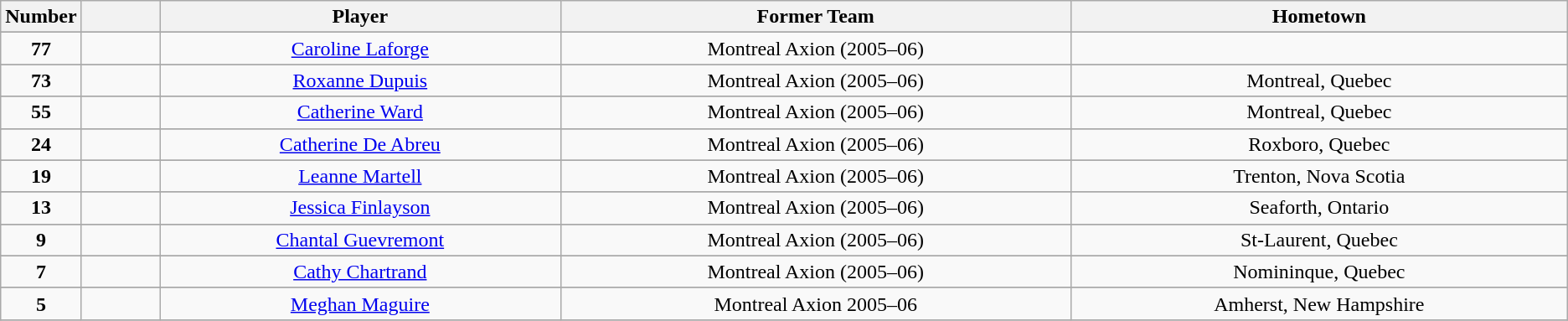<table class="wikitable" style="text-align:center">
<tr>
<th width=5%>Number</th>
<th width=5%></th>
<th !width=10%>Player</th>
<th !width=10%>Former Team</th>
<th !width=10%>Hometown</th>
</tr>
<tr>
</tr>
<tr>
<td><strong>77</strong></td>
<td></td>
<td><a href='#'>Caroline Laforge</a></td>
<td>Montreal Axion (2005–06)</td>
<td></td>
</tr>
<tr>
</tr>
<tr>
<td><strong>73</strong></td>
<td></td>
<td><a href='#'>Roxanne Dupuis</a></td>
<td>Montreal Axion (2005–06)</td>
<td>Montreal, Quebec</td>
</tr>
<tr>
</tr>
<tr>
<td><strong>55</strong></td>
<td></td>
<td><a href='#'>Catherine Ward</a></td>
<td>Montreal Axion (2005–06)</td>
<td>Montreal, Quebec</td>
</tr>
<tr>
</tr>
<tr>
<td><strong>24</strong></td>
<td></td>
<td><a href='#'>Catherine De Abreu</a></td>
<td>Montreal Axion (2005–06)</td>
<td>Roxboro, Quebec</td>
</tr>
<tr>
</tr>
<tr>
<td><strong>19</strong></td>
<td></td>
<td><a href='#'>Leanne Martell</a></td>
<td>Montreal Axion (2005–06)</td>
<td>Trenton, Nova Scotia</td>
</tr>
<tr>
</tr>
<tr>
<td><strong>13</strong></td>
<td></td>
<td><a href='#'>Jessica Finlayson</a></td>
<td>Montreal Axion (2005–06)</td>
<td>Seaforth, Ontario</td>
</tr>
<tr>
</tr>
<tr>
<td><strong>9</strong></td>
<td></td>
<td><a href='#'>Chantal Guevremont</a></td>
<td>Montreal Axion (2005–06)</td>
<td>St-Laurent, Quebec</td>
</tr>
<tr>
</tr>
<tr>
<td><strong>7</strong></td>
<td></td>
<td><a href='#'>Cathy Chartrand</a></td>
<td>Montreal Axion (2005–06)</td>
<td>Nomininque, Quebec</td>
</tr>
<tr>
</tr>
<tr>
<td><strong>5</strong></td>
<td></td>
<td><a href='#'>Meghan Maguire</a></td>
<td>Montreal Axion 2005–06</td>
<td>Amherst, New Hampshire</td>
</tr>
<tr>
</tr>
</table>
